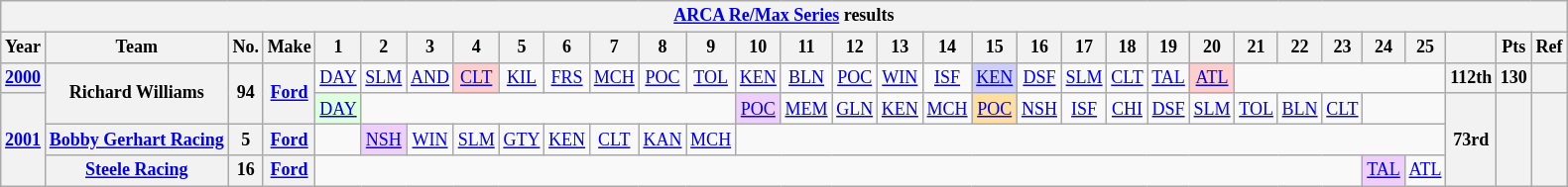<table class="wikitable" style="text-align:center; font-size:75%">
<tr>
<th colspan="34"><a href='#'>ARCA Re/Max Series</a> results</th>
</tr>
<tr>
<th>Year</th>
<th>Team</th>
<th>No.</th>
<th>Make</th>
<th>1</th>
<th>2</th>
<th>3</th>
<th>4</th>
<th>5</th>
<th>6</th>
<th>7</th>
<th>8</th>
<th>9</th>
<th>10</th>
<th>11</th>
<th>12</th>
<th>13</th>
<th>14</th>
<th>15</th>
<th>16</th>
<th>17</th>
<th>18</th>
<th>19</th>
<th>20</th>
<th>21</th>
<th>22</th>
<th>23</th>
<th>24</th>
<th>25</th>
<th></th>
<th>Pts</th>
<th>Ref</th>
</tr>
<tr>
<th><a href='#'>2000</a></th>
<th rowspan=2>Richard Williams</th>
<th rowspan=2>94</th>
<th rowspan=2><a href='#'>Ford</a></th>
<td><a href='#'>DAY</a></td>
<td><a href='#'>SLM</a></td>
<td><a href='#'>AND</a></td>
<td style="background:#FFCFCF;"><a href='#'>CLT</a><br></td>
<td><a href='#'>KIL</a></td>
<td><a href='#'>FRS</a></td>
<td><a href='#'>MCH</a></td>
<td><a href='#'>POC</a></td>
<td><a href='#'>TOL</a></td>
<td><a href='#'>KEN</a></td>
<td><a href='#'>BLN</a></td>
<td><a href='#'>POC</a></td>
<td><a href='#'>WIN</a></td>
<td><a href='#'>ISF</a></td>
<td style="background:#CFCFFF;"><a href='#'>KEN</a><br></td>
<td><a href='#'>DSF</a></td>
<td><a href='#'>SLM</a></td>
<td><a href='#'>CLT</a></td>
<td><a href='#'>TAL</a></td>
<td style="background:#FFCFCF;"><a href='#'>ATL</a><br></td>
<td colspan=5></td>
<th>112th</th>
<th>130</th>
<th></th>
</tr>
<tr>
<th rowspan=3><a href='#'>2001</a></th>
<td style="background:#DFFFDF;"><a href='#'>DAY</a><br></td>
<td colspan=8></td>
<td style="background:#EFCFFF;"><a href='#'>POC</a><br></td>
<td><a href='#'>MEM</a></td>
<td><a href='#'>GLN</a></td>
<td><a href='#'>KEN</a></td>
<td><a href='#'>MCH</a></td>
<td style="background:#FFDF9F;"><a href='#'>POC</a><br></td>
<td><a href='#'>NSH</a></td>
<td><a href='#'>ISF</a></td>
<td><a href='#'>CHI</a></td>
<td><a href='#'>DSF</a></td>
<td><a href='#'>SLM</a></td>
<td><a href='#'>TOL</a></td>
<td><a href='#'>BLN</a></td>
<td><a href='#'>CLT</a></td>
<td colspan=2></td>
<th rowspan=3>73rd</th>
<th rowspan=3></th>
<th rowspan=3></th>
</tr>
<tr>
<th><a href='#'>Bobby Gerhart Racing</a></th>
<th>5</th>
<th><a href='#'>Ford</a></th>
<td></td>
<td style="background:#EFCFFF;"><a href='#'>NSH</a><br></td>
<td><a href='#'>WIN</a></td>
<td><a href='#'>SLM</a></td>
<td><a href='#'>GTY</a></td>
<td><a href='#'>KEN</a></td>
<td><a href='#'>CLT</a></td>
<td><a href='#'>KAN</a></td>
<td><a href='#'>MCH</a></td>
<td colspan=16></td>
</tr>
<tr>
<th><a href='#'>Steele Racing</a></th>
<th>16</th>
<th><a href='#'>Ford</a></th>
<td colspan=23></td>
<td style="background:#EFCFFF;"><a href='#'>TAL</a><br></td>
<td><a href='#'>ATL</a></td>
</tr>
</table>
